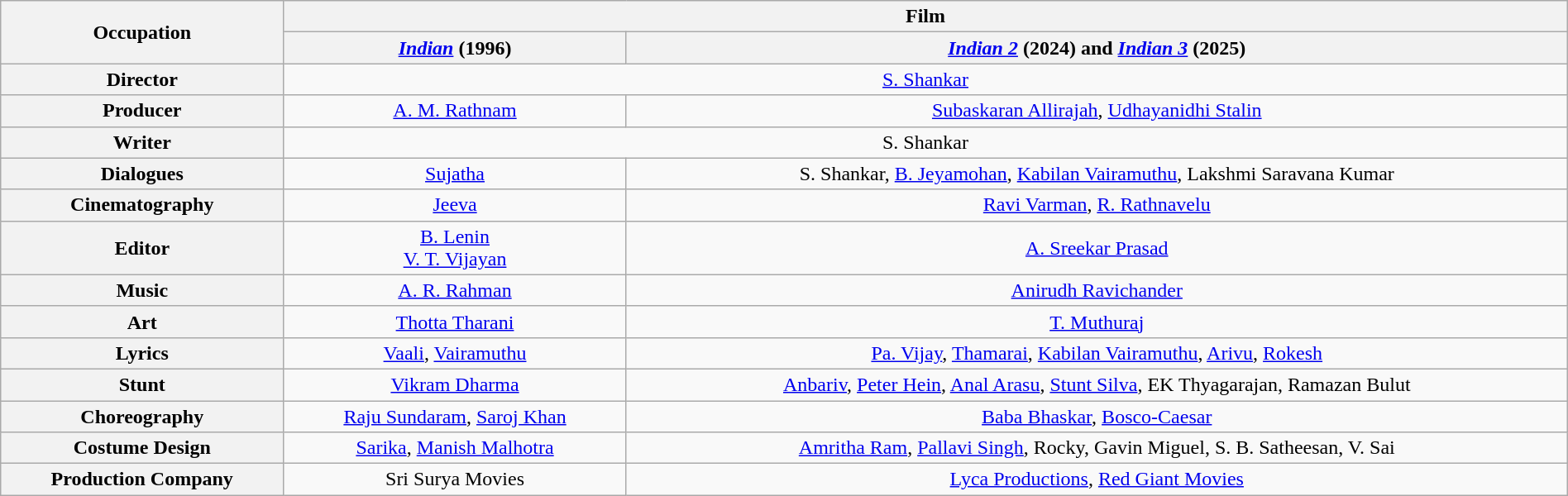<table class="wikitable" width ="100%" style="text-align:center;">
<tr>
<th rowspan="2">Occupation</th>
<th colspan="2">Film</th>
</tr>
<tr>
<th><a href='#'><em>Indian</em></a> (1996)</th>
<th><em><a href='#'>Indian 2</a></em> (2024) and <em><a href='#'>Indian 3</a></em> (2025)</th>
</tr>
<tr>
<th>Director</th>
<td colspan="2"><a href='#'>S. Shankar</a></td>
</tr>
<tr>
<th>Producer</th>
<td><a href='#'>A. M. Rathnam</a></td>
<td><a href='#'>Subaskaran Allirajah</a>, <a href='#'>Udhayanidhi Stalin</a></td>
</tr>
<tr>
<th>Writer</th>
<td colspan="2">S. Shankar</td>
</tr>
<tr>
<th>Dialogues</th>
<td><a href='#'>Sujatha</a></td>
<td>S. Shankar, <a href='#'>B. Jeyamohan</a>, <a href='#'>Kabilan Vairamuthu</a>, Lakshmi Saravana Kumar</td>
</tr>
<tr>
<th>Cinematography</th>
<td><a href='#'>Jeeva</a></td>
<td><a href='#'>Ravi Varman</a>, <a href='#'>R. Rathnavelu</a></td>
</tr>
<tr>
<th>Editor</th>
<td><a href='#'>B. Lenin</a><br><a href='#'>V. T. Vijayan</a></td>
<td><a href='#'>A. Sreekar Prasad</a></td>
</tr>
<tr>
<th>Music</th>
<td><a href='#'>A. R. Rahman</a></td>
<td><a href='#'>Anirudh Ravichander</a></td>
</tr>
<tr>
<th>Art</th>
<td><a href='#'>Thotta Tharani</a></td>
<td><a href='#'>T. Muthuraj</a></td>
</tr>
<tr>
<th>Lyrics</th>
<td><a href='#'>Vaali</a>, <a href='#'>Vairamuthu</a></td>
<td><a href='#'>Pa. Vijay</a>, <a href='#'>Thamarai</a>, <a href='#'>Kabilan Vairamuthu</a>, <a href='#'>Arivu</a>, <a href='#'>Rokesh</a></td>
</tr>
<tr>
<th>Stunt</th>
<td><a href='#'>Vikram Dharma</a></td>
<td><a href='#'>Anbariv</a>, <a href='#'>Peter Hein</a>, <a href='#'>Anal Arasu</a>, <a href='#'>Stunt Silva</a>, EK Thyagarajan, Ramazan Bulut</td>
</tr>
<tr>
<th>Choreography</th>
<td><a href='#'>Raju Sundaram</a>, <a href='#'>Saroj Khan</a></td>
<td><a href='#'>Baba Bhaskar</a>, <a href='#'>Bosco-Caesar</a></td>
</tr>
<tr>
<th>Costume Design</th>
<td><a href='#'>Sarika</a>, <a href='#'>Manish Malhotra</a></td>
<td><a href='#'>Amritha Ram</a>, <a href='#'>Pallavi Singh</a>, Rocky, Gavin Miguel, S. B. Satheesan, V. Sai</td>
</tr>
<tr>
<th>Production Company</th>
<td>Sri Surya Movies</td>
<td><a href='#'>Lyca Productions</a>, <a href='#'>Red Giant Movies</a></td>
</tr>
</table>
